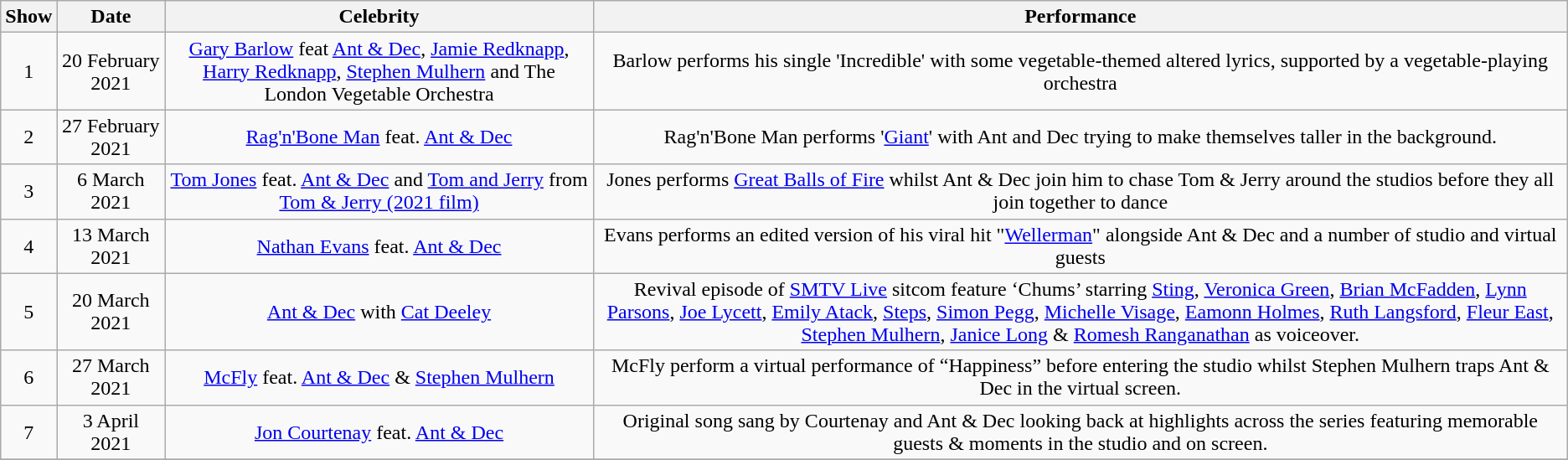<table class="wikitable" style="text-align:center">
<tr>
<th>Show</th>
<th>Date</th>
<th>Celebrity</th>
<th>Performance</th>
</tr>
<tr>
<td>1</td>
<td>20 February 2021</td>
<td><a href='#'>Gary Barlow</a> feat <a href='#'>Ant & Dec</a>, <a href='#'>Jamie Redknapp</a>, <a href='#'>Harry Redknapp</a>, <a href='#'>Stephen Mulhern</a> and The London Vegetable Orchestra</td>
<td>Barlow performs his single 'Incredible' with some vegetable-themed altered lyrics, supported by a vegetable-playing orchestra</td>
</tr>
<tr>
<td>2</td>
<td>27 February 2021</td>
<td><a href='#'>Rag'n'Bone Man</a> feat. <a href='#'>Ant & Dec</a></td>
<td>Rag'n'Bone Man performs '<a href='#'>Giant</a>' with Ant and Dec trying to make themselves taller in the background.</td>
</tr>
<tr>
<td>3</td>
<td>6 March 2021</td>
<td><a href='#'>Tom Jones</a> feat. <a href='#'>Ant & Dec</a> and <a href='#'>Tom and Jerry</a> from <a href='#'>Tom & Jerry (2021 film)</a></td>
<td>Jones performs <a href='#'>Great Balls of Fire</a> whilst Ant & Dec join him to chase Tom & Jerry around the studios before they all join together to dance</td>
</tr>
<tr>
<td>4</td>
<td>13 March 2021</td>
<td><a href='#'>Nathan Evans</a> feat. <a href='#'>Ant & Dec</a></td>
<td>Evans performs an edited version of his viral hit "<a href='#'>Wellerman</a>" alongside Ant & Dec and a number of studio and virtual guests</td>
</tr>
<tr>
<td>5</td>
<td>20 March 2021</td>
<td><a href='#'>Ant & Dec</a> with <a href='#'>Cat Deeley</a></td>
<td>Revival episode of <a href='#'>SMTV Live</a> sitcom feature ‘Chums’ starring <a href='#'>Sting</a>, <a href='#'>Veronica Green</a>, <a href='#'>Brian McFadden</a>, <a href='#'>Lynn Parsons</a>, <a href='#'>Joe Lycett</a>, <a href='#'>Emily Atack</a>, <a href='#'>Steps</a>, <a href='#'>Simon Pegg</a>, <a href='#'>Michelle Visage</a>, <a href='#'>Eamonn Holmes</a>, <a href='#'>Ruth Langsford</a>, <a href='#'>Fleur East</a>, <a href='#'>Stephen Mulhern</a>, <a href='#'>Janice Long</a> & <a href='#'>Romesh Ranganathan</a> as voiceover.</td>
</tr>
<tr>
<td>6</td>
<td>27 March 2021</td>
<td><a href='#'>McFly</a> feat. <a href='#'>Ant & Dec</a> & <a href='#'>Stephen Mulhern</a></td>
<td>McFly perform a virtual performance of “Happiness” before entering the studio whilst Stephen Mulhern traps Ant & Dec in the virtual screen.</td>
</tr>
<tr>
<td>7</td>
<td>3 April 2021</td>
<td><a href='#'>Jon Courtenay</a> feat. <a href='#'>Ant & Dec</a></td>
<td>Original song sang by Courtenay and Ant & Dec looking back at highlights across the series featuring memorable guests & moments in the studio and on screen.</td>
</tr>
<tr>
</tr>
</table>
